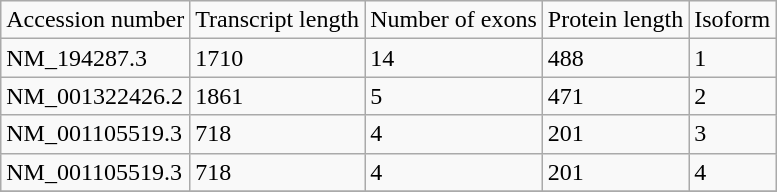<table class="wikitable">
<tr>
<td>Accession number</td>
<td>Transcript length</td>
<td>Number of exons</td>
<td>Protein length</td>
<td>Isoform</td>
</tr>
<tr>
<td>NM_194287.3</td>
<td>1710</td>
<td>14</td>
<td>488</td>
<td>1</td>
</tr>
<tr>
<td>NM_001322426.2</td>
<td>1861</td>
<td>5</td>
<td>471</td>
<td>2</td>
</tr>
<tr>
<td>NM_001105519.3</td>
<td>718</td>
<td>4</td>
<td>201</td>
<td>3</td>
</tr>
<tr>
<td>NM_001105519.3</td>
<td>718</td>
<td>4</td>
<td>201</td>
<td>4</td>
</tr>
<tr>
</tr>
</table>
